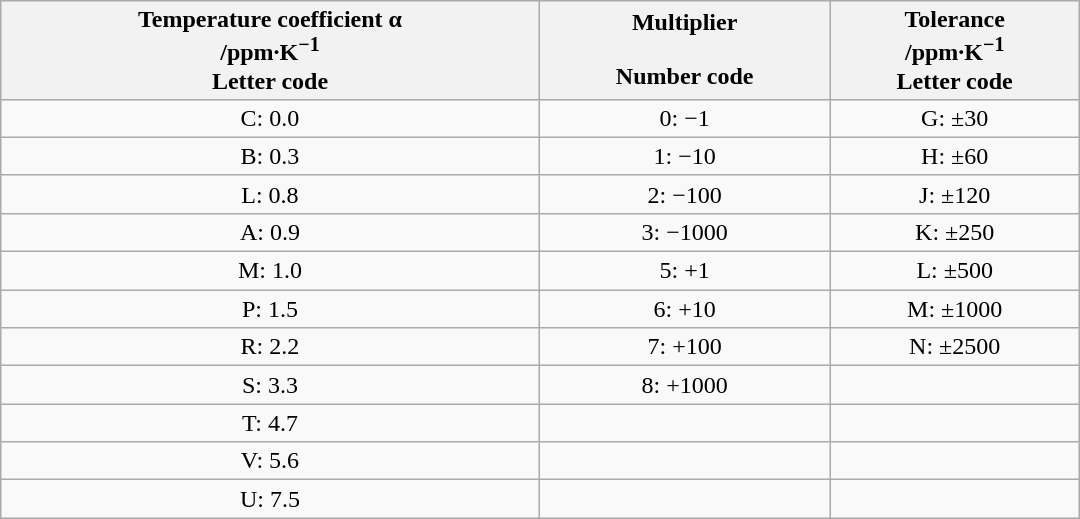<table class="wikitable centered" style="margin:1em auto; text-align:center; width:45em ">
<tr>
<th>Temperature coefficient α<br>/ppm·K<sup>−1</sup><br>Letter code</th>
<th>Multiplier<br><br>Number code</th>
<th>Tolerance<br>/ppm·K<sup>−1</sup><br>Letter code</th>
</tr>
<tr>
<td>C: 0.0</td>
<td>0: −1</td>
<td>G: ±30</td>
</tr>
<tr>
<td>B: 0.3</td>
<td>1: −10</td>
<td>H: ±60</td>
</tr>
<tr>
<td>L: 0.8</td>
<td>2: −100</td>
<td>J: ±120</td>
</tr>
<tr>
<td>A: 0.9</td>
<td>3: −1000</td>
<td>K: ±250</td>
</tr>
<tr>
<td>M: 1.0</td>
<td>5: +1</td>
<td>L: ±500</td>
</tr>
<tr>
<td>P: 1.5</td>
<td>6: +10</td>
<td>M: ±1000</td>
</tr>
<tr>
<td>R: 2.2</td>
<td>7: +100</td>
<td>N: ±2500</td>
</tr>
<tr>
<td>S: 3.3</td>
<td>8: +1000</td>
<td></td>
</tr>
<tr>
<td>T: 4.7</td>
<td></td>
<td></td>
</tr>
<tr>
<td>V: 5.6</td>
<td></td>
<td></td>
</tr>
<tr>
<td>U: 7.5</td>
<td></td>
<td></td>
</tr>
</table>
